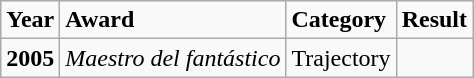<table class="wikitable">
<tr>
<td><strong>Year</strong></td>
<td><strong>Award</strong></td>
<td><strong>Category</strong></td>
<td><strong>Result</strong></td>
</tr>
<tr>
<td><strong>2005</strong></td>
<td><em>Maestro del fantástico</em></td>
<td>Trajectory</td>
<td></td>
</tr>
</table>
